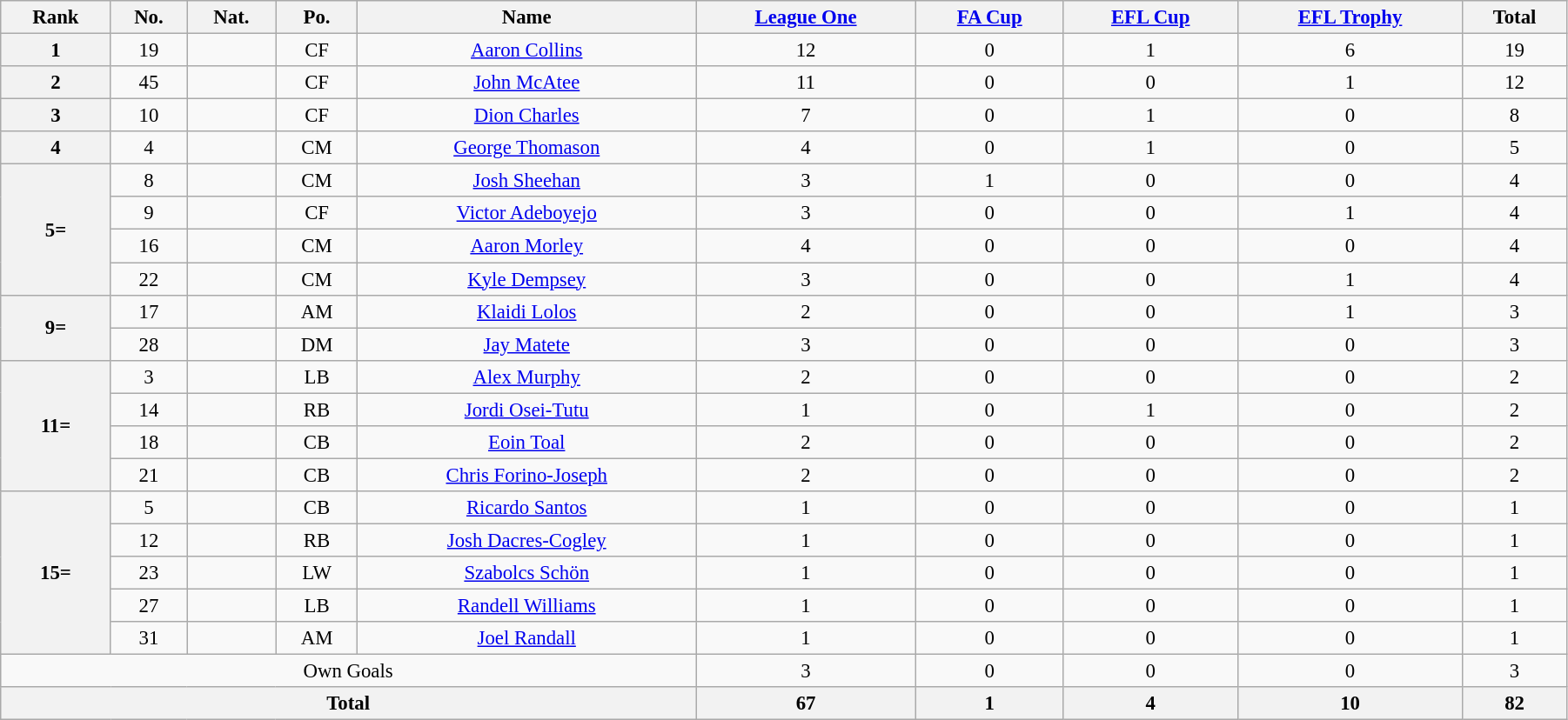<table class="wikitable" style="text-align:center; font-size:95%; width:95%;">
<tr>
<th>Rank</th>
<th>No.</th>
<th>Nat.</th>
<th>Po.</th>
<th>Name</th>
<th><a href='#'>League One</a></th>
<th><a href='#'>FA Cup</a></th>
<th><a href='#'>EFL Cup</a></th>
<th><a href='#'>EFL Trophy</a></th>
<th>Total</th>
</tr>
<tr>
<th rowspan=1>1</th>
<td>19</td>
<td></td>
<td>CF</td>
<td><a href='#'>Aaron Collins</a></td>
<td>12</td>
<td>0</td>
<td>1</td>
<td>6</td>
<td>19</td>
</tr>
<tr>
<th rowspan=1>2</th>
<td>45</td>
<td></td>
<td>CF</td>
<td><a href='#'>John McAtee</a></td>
<td>11</td>
<td>0</td>
<td>0</td>
<td>1</td>
<td>12</td>
</tr>
<tr>
<th rowspan=1>3</th>
<td>10</td>
<td></td>
<td>CF</td>
<td><a href='#'>Dion Charles</a></td>
<td>7</td>
<td>0</td>
<td>1</td>
<td>0</td>
<td>8</td>
</tr>
<tr>
<th rowspan=1>4</th>
<td>4</td>
<td></td>
<td>CM</td>
<td><a href='#'>George Thomason</a></td>
<td>4</td>
<td>0</td>
<td>1</td>
<td>0</td>
<td>5</td>
</tr>
<tr>
<th rowspan=4>5=</th>
<td>8</td>
<td></td>
<td>CM</td>
<td><a href='#'>Josh Sheehan</a></td>
<td>3</td>
<td>1</td>
<td>0</td>
<td>0</td>
<td>4</td>
</tr>
<tr>
<td>9</td>
<td></td>
<td>CF</td>
<td><a href='#'>Victor Adeboyejo</a></td>
<td>3</td>
<td>0</td>
<td>0</td>
<td>1</td>
<td>4</td>
</tr>
<tr>
<td>16</td>
<td></td>
<td>CM</td>
<td><a href='#'>Aaron Morley</a></td>
<td>4</td>
<td>0</td>
<td>0</td>
<td>0</td>
<td>4</td>
</tr>
<tr>
<td>22</td>
<td></td>
<td>CM</td>
<td><a href='#'>Kyle Dempsey</a></td>
<td>3</td>
<td>0</td>
<td>0</td>
<td>1</td>
<td>4</td>
</tr>
<tr>
<th rowspan=2>9=</th>
<td>17</td>
<td></td>
<td>AM</td>
<td><a href='#'>Klaidi Lolos</a></td>
<td>2</td>
<td>0</td>
<td>0</td>
<td>1</td>
<td>3</td>
</tr>
<tr>
<td>28</td>
<td></td>
<td>DM</td>
<td><a href='#'>Jay Matete</a></td>
<td>3</td>
<td>0</td>
<td>0</td>
<td>0</td>
<td>3</td>
</tr>
<tr>
<th rowspan=4>11=</th>
<td>3</td>
<td></td>
<td>LB</td>
<td><a href='#'>Alex Murphy</a></td>
<td>2</td>
<td>0</td>
<td>0</td>
<td>0</td>
<td>2</td>
</tr>
<tr>
<td>14</td>
<td></td>
<td>RB</td>
<td><a href='#'>Jordi Osei-Tutu</a></td>
<td>1</td>
<td>0</td>
<td>1</td>
<td>0</td>
<td>2</td>
</tr>
<tr>
<td>18</td>
<td></td>
<td>CB</td>
<td><a href='#'>Eoin Toal</a></td>
<td>2</td>
<td>0</td>
<td>0</td>
<td>0</td>
<td>2</td>
</tr>
<tr>
<td>21</td>
<td></td>
<td>CB</td>
<td><a href='#'>Chris Forino-Joseph</a></td>
<td>2</td>
<td>0</td>
<td>0</td>
<td>0</td>
<td>2</td>
</tr>
<tr>
<th rowspan=5>15=</th>
<td>5</td>
<td></td>
<td>CB</td>
<td><a href='#'>Ricardo Santos</a></td>
<td>1</td>
<td>0</td>
<td>0</td>
<td>0</td>
<td>1</td>
</tr>
<tr>
<td>12</td>
<td></td>
<td>RB</td>
<td><a href='#'>Josh Dacres-Cogley</a></td>
<td>1</td>
<td>0</td>
<td>0</td>
<td>0</td>
<td>1</td>
</tr>
<tr>
<td>23</td>
<td></td>
<td>LW</td>
<td><a href='#'>Szabolcs Schön</a></td>
<td>1</td>
<td>0</td>
<td>0</td>
<td>0</td>
<td>1</td>
</tr>
<tr>
<td>27</td>
<td></td>
<td>LB</td>
<td><a href='#'>Randell Williams</a></td>
<td>1</td>
<td>0</td>
<td>0</td>
<td>0</td>
<td>1</td>
</tr>
<tr>
<td>31</td>
<td></td>
<td>AM</td>
<td><a href='#'>Joel Randall</a></td>
<td>1</td>
<td>0</td>
<td>0</td>
<td>0</td>
<td>1</td>
</tr>
<tr>
<td colspan=5>Own Goals</td>
<td>3</td>
<td>0</td>
<td>0</td>
<td>0</td>
<td>3</td>
</tr>
<tr>
<th colspan=5>Total</th>
<th>67</th>
<th>1</th>
<th>4</th>
<th>10</th>
<th>82</th>
</tr>
</table>
